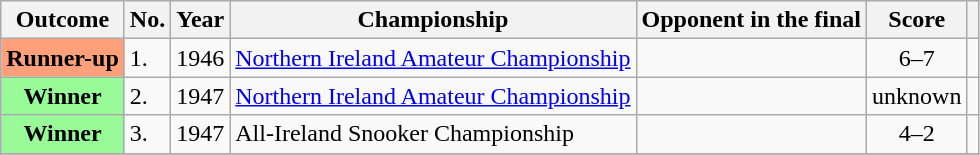<table class="sortable wikitable plainrowheaders">
<tr>
<th scope="col">Outcome</th>
<th scope="col">No.</th>
<th scope="col">Year</th>
<th scope="col">Championship</th>
<th scope="col">Opponent in the final</th>
<th scope="col">Score</th>
<th></th>
</tr>
<tr>
<th scope="row" style="background:#ffa07a;">Runner-up</th>
<td>1.</td>
<td>1946</td>
<td><a href='#'>Northern Ireland Amateur Championship</a></td>
<td data-sort-value="McNally, Jack"></td>
<td align="center">6–7</td>
<td></td>
</tr>
<tr>
<th scope="row" style="background:#98FB98">Winner</th>
<td>2.</td>
<td>1947</td>
<td><a href='#'>Northern Ireland Amateur Championship</a></td>
<td data-sort-value="Bates, Jack"></td>
<td align="center">unknown</td>
<td></td>
</tr>
<tr>
<th scope="row" style="background:#98FB98">Winner</th>
<td>3.</td>
<td>1947</td>
<td>All-Ireland Snooker Championship</td>
<td data-sort-value="Downey, C"></td>
<td align="center">4–2</td>
<td></td>
</tr>
<tr>
</tr>
</table>
